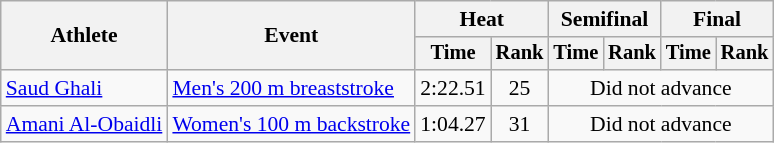<table class=wikitable style="font-size:90%">
<tr>
<th rowspan="2">Athlete</th>
<th rowspan="2">Event</th>
<th colspan="2">Heat</th>
<th colspan="2">Semifinal</th>
<th colspan="2">Final</th>
</tr>
<tr style="font-size:95%">
<th>Time</th>
<th>Rank</th>
<th>Time</th>
<th>Rank</th>
<th>Time</th>
<th>Rank</th>
</tr>
<tr align=center>
<td align=left><a href='#'>Saud Ghali</a></td>
<td align=left><a href='#'>Men's 200 m breaststroke</a></td>
<td>2:22.51</td>
<td>25</td>
<td colspan=4>Did not advance</td>
</tr>
<tr align=center>
<td align=left><a href='#'>Amani Al-Obaidli</a></td>
<td align=left><a href='#'>Women's 100 m backstroke</a></td>
<td>1:04.27</td>
<td>31</td>
<td colspan=4>Did not advance</td>
</tr>
</table>
